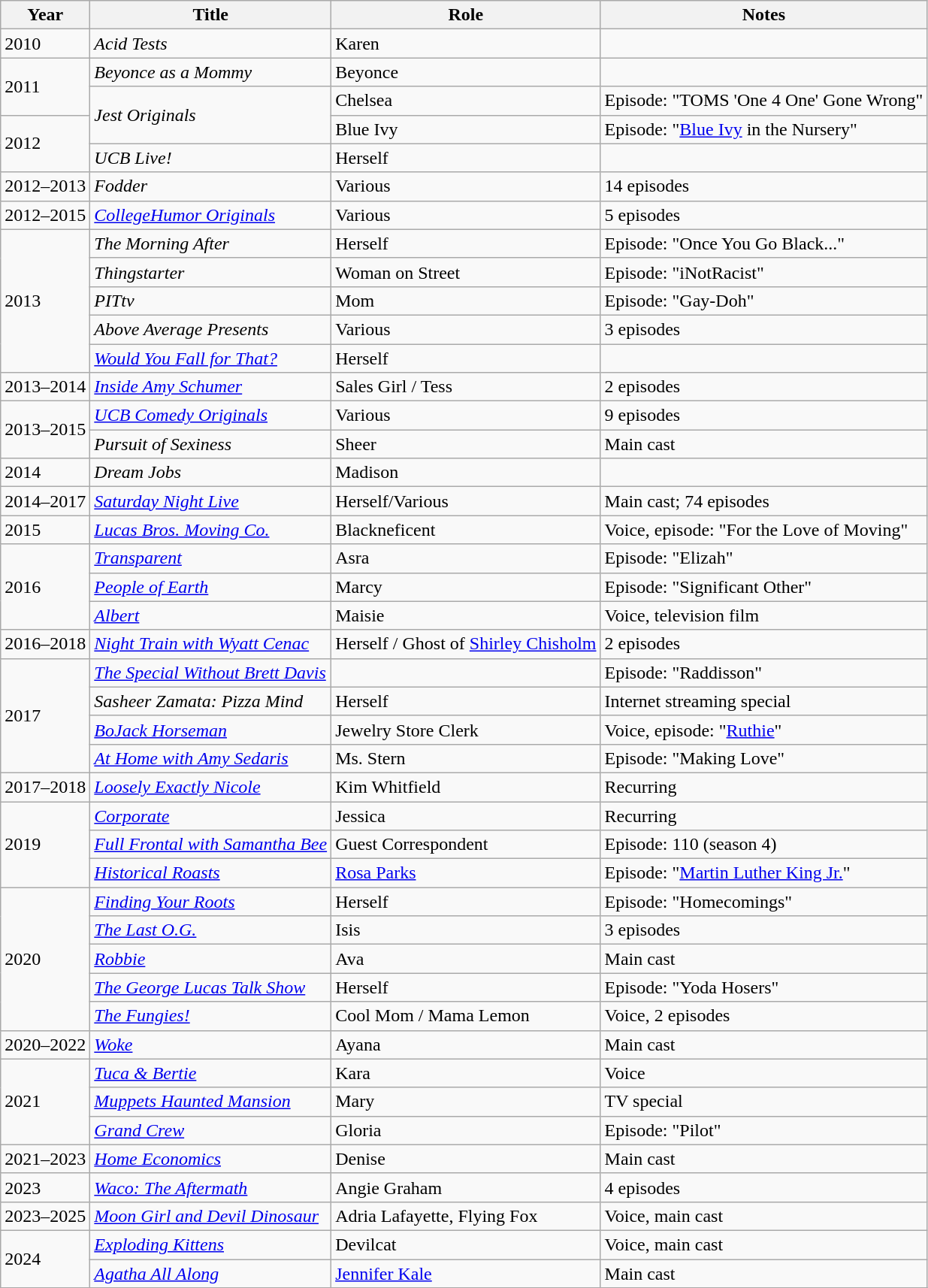<table class="wikitable sortable">
<tr>
<th>Year</th>
<th>Title</th>
<th>Role</th>
<th>Notes</th>
</tr>
<tr>
<td>2010</td>
<td><em>Acid Tests</em></td>
<td>Karen</td>
<td></td>
</tr>
<tr>
<td rowspan=2>2011</td>
<td><em>Beyonce as a Mommy</em></td>
<td>Beyonce</td>
<td></td>
</tr>
<tr>
<td rowspan="2"><em>Jest Originals</em></td>
<td>Chelsea</td>
<td>Episode: "TOMS 'One 4 One' Gone Wrong"</td>
</tr>
<tr>
<td rowspan=2>2012</td>
<td>Blue Ivy</td>
<td>Episode: "<a href='#'>Blue Ivy</a> in the Nursery"</td>
</tr>
<tr>
<td><em>UCB Live!</em></td>
<td>Herself</td>
<td></td>
</tr>
<tr>
<td>2012–2013</td>
<td><em>Fodder</em></td>
<td>Various</td>
<td>14 episodes</td>
</tr>
<tr>
<td>2012–2015</td>
<td><em><a href='#'>CollegeHumor Originals</a></em></td>
<td>Various</td>
<td>5 episodes</td>
</tr>
<tr>
<td rowspan=5>2013</td>
<td><em>The Morning After</em></td>
<td>Herself</td>
<td>Episode: "Once You Go Black..."</td>
</tr>
<tr>
<td><em>Thingstarter</em></td>
<td>Woman on Street</td>
<td>Episode: "iNotRacist"</td>
</tr>
<tr>
<td><em>PITtv</em></td>
<td>Mom</td>
<td>Episode: "Gay-Doh"</td>
</tr>
<tr>
<td><em>Above Average Presents</em></td>
<td>Various</td>
<td>3 episodes</td>
</tr>
<tr>
<td><em><a href='#'>Would You Fall for That?</a></em></td>
<td>Herself</td>
<td></td>
</tr>
<tr>
<td>2013–2014</td>
<td><em><a href='#'>Inside Amy Schumer</a></em></td>
<td>Sales Girl / Tess</td>
<td>2 episodes</td>
</tr>
<tr>
<td rowspan=2>2013–2015</td>
<td><em><a href='#'>UCB Comedy Originals</a></em></td>
<td>Various</td>
<td>9 episodes</td>
</tr>
<tr>
<td><em>Pursuit of Sexiness</em></td>
<td>Sheer</td>
<td>Main cast</td>
</tr>
<tr>
<td>2014</td>
<td><em>Dream Jobs</em></td>
<td>Madison</td>
<td></td>
</tr>
<tr>
<td>2014–2017</td>
<td><em><a href='#'>Saturday Night Live</a></em></td>
<td>Herself/Various</td>
<td>Main cast; 74 episodes</td>
</tr>
<tr>
<td>2015</td>
<td><em><a href='#'>Lucas Bros. Moving Co.</a></em></td>
<td>Blackneficent</td>
<td>Voice, episode: "For the Love of Moving"</td>
</tr>
<tr>
<td rowspan=3>2016</td>
<td><em><a href='#'>Transparent</a></em></td>
<td>Asra</td>
<td>Episode: "Elizah"</td>
</tr>
<tr>
<td><em><a href='#'>People of Earth</a></em></td>
<td>Marcy</td>
<td>Episode: "Significant Other"</td>
</tr>
<tr>
<td><em><a href='#'>Albert</a></em></td>
<td>Maisie</td>
<td>Voice, television film</td>
</tr>
<tr>
<td>2016–2018</td>
<td><em><a href='#'>Night Train with Wyatt Cenac</a></em></td>
<td>Herself / Ghost of <a href='#'>Shirley Chisholm</a></td>
<td>2 episodes</td>
</tr>
<tr>
<td rowspan=4>2017</td>
<td><em><a href='#'>The Special Without Brett Davis</a></em></td>
<td></td>
<td>Episode: "Raddisson"</td>
</tr>
<tr>
<td><em>Sasheer Zamata: Pizza Mind</em></td>
<td>Herself</td>
<td>Internet streaming special</td>
</tr>
<tr>
<td><em><a href='#'>BoJack Horseman</a></em></td>
<td>Jewelry Store Clerk</td>
<td>Voice, episode: "<a href='#'>Ruthie</a>"</td>
</tr>
<tr>
<td><em><a href='#'>At Home with Amy Sedaris</a></em></td>
<td>Ms. Stern</td>
<td>Episode: "Making Love"</td>
</tr>
<tr>
<td>2017–2018</td>
<td><em><a href='#'>Loosely Exactly Nicole</a></em></td>
<td>Kim Whitfield</td>
<td>Recurring</td>
</tr>
<tr>
<td rowspan=3>2019</td>
<td><em><a href='#'>Corporate</a></em></td>
<td>Jessica</td>
<td>Recurring</td>
</tr>
<tr>
<td><em><a href='#'>Full Frontal with Samantha Bee</a></em></td>
<td>Guest Correspondent</td>
<td>Episode: 110 (season 4)</td>
</tr>
<tr>
<td><em><a href='#'>Historical Roasts</a></em></td>
<td><a href='#'>Rosa Parks</a></td>
<td>Episode: "<a href='#'>Martin Luther King Jr.</a>"</td>
</tr>
<tr>
<td rowspan=5>2020</td>
<td><em><a href='#'>Finding Your Roots</a></em></td>
<td>Herself</td>
<td>Episode: "Homecomings"</td>
</tr>
<tr>
<td><em><a href='#'>The Last O.G.</a></em></td>
<td>Isis</td>
<td>3 episodes</td>
</tr>
<tr>
<td><em><a href='#'>Robbie</a></em></td>
<td>Ava</td>
<td>Main cast</td>
</tr>
<tr>
<td><em><a href='#'>The George Lucas Talk Show</a></em></td>
<td>Herself</td>
<td>Episode: "Yoda Hosers"</td>
</tr>
<tr>
<td><em><a href='#'>The Fungies!</a></em></td>
<td>Cool Mom / Mama Lemon</td>
<td>Voice, 2 episodes</td>
</tr>
<tr>
<td>2020–2022</td>
<td><em><a href='#'>Woke</a></em></td>
<td>Ayana</td>
<td>Main cast</td>
</tr>
<tr>
<td rowspan=3>2021</td>
<td><em><a href='#'>Tuca & Bertie</a></em></td>
<td>Kara</td>
<td>Voice</td>
</tr>
<tr>
<td><em><a href='#'>Muppets Haunted Mansion</a></em></td>
<td>Mary</td>
<td>TV special</td>
</tr>
<tr>
<td><em><a href='#'>Grand Crew</a></em></td>
<td>Gloria</td>
<td>Episode: "Pilot"</td>
</tr>
<tr>
<td>2021–2023</td>
<td><em><a href='#'>Home Economics</a></em></td>
<td>Denise</td>
<td>Main cast</td>
</tr>
<tr>
<td>2023</td>
<td><em><a href='#'>Waco: The Aftermath</a></em></td>
<td>Angie Graham</td>
<td>4 episodes</td>
</tr>
<tr>
<td>2023–2025</td>
<td><em><a href='#'>Moon Girl and Devil Dinosaur</a></em></td>
<td>Adria Lafayette, Flying Fox</td>
<td>Voice, main cast</td>
</tr>
<tr>
<td rowspan=2>2024</td>
<td><em><a href='#'>Exploding Kittens</a></em></td>
<td>Devilcat</td>
<td>Voice, main cast</td>
</tr>
<tr>
<td><em><a href='#'>Agatha All Along</a></em></td>
<td><a href='#'>Jennifer Kale</a></td>
<td>Main cast</td>
</tr>
<tr>
</tr>
</table>
